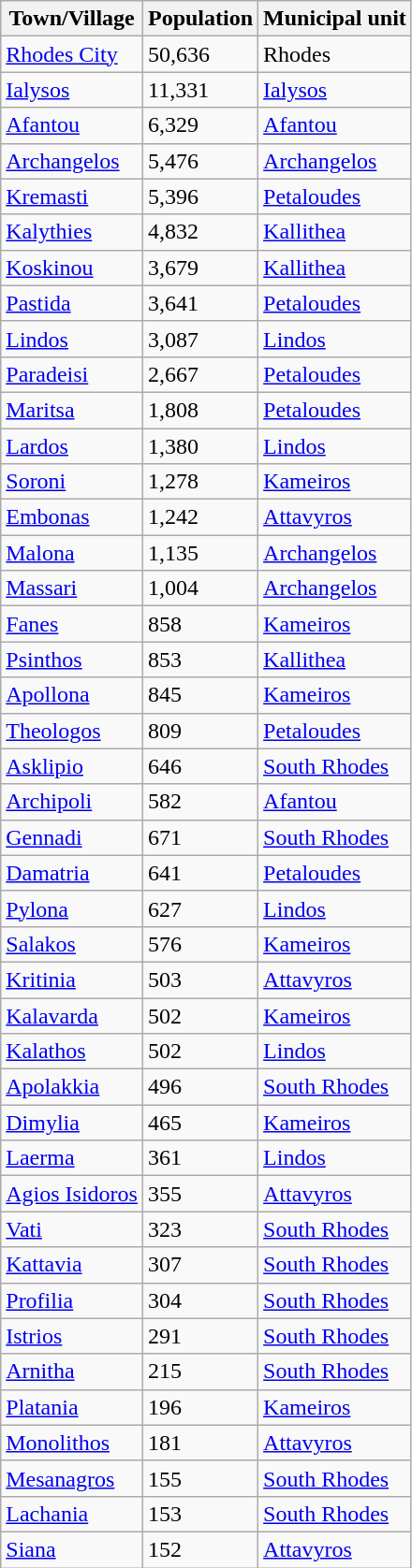<table class="wikitable sortable">
<tr>
<th>Town/Village</th>
<th>Population</th>
<th>Municipal unit</th>
</tr>
<tr>
<td><a href='#'>Rhodes City</a></td>
<td>50,636</td>
<td>Rhodes</td>
</tr>
<tr>
<td><a href='#'>Ialysos</a></td>
<td>11,331</td>
<td><a href='#'>Ialysos</a></td>
</tr>
<tr>
<td><a href='#'>Afantou</a></td>
<td>6,329</td>
<td><a href='#'>Afantou</a></td>
</tr>
<tr>
<td><a href='#'>Archangelos</a></td>
<td>5,476</td>
<td><a href='#'>Archangelos</a></td>
</tr>
<tr>
<td><a href='#'>Kremasti</a></td>
<td>5,396</td>
<td><a href='#'>Petaloudes</a></td>
</tr>
<tr>
<td><a href='#'>Kalythies</a></td>
<td>4,832</td>
<td><a href='#'>Kallithea</a></td>
</tr>
<tr>
<td><a href='#'>Koskinou</a></td>
<td>3,679</td>
<td><a href='#'>Kallithea</a></td>
</tr>
<tr>
<td><a href='#'>Pastida</a></td>
<td>3,641</td>
<td><a href='#'>Petaloudes</a></td>
</tr>
<tr>
<td><a href='#'>Lindos</a></td>
<td>3,087</td>
<td><a href='#'>Lindos</a></td>
</tr>
<tr>
<td><a href='#'>Paradeisi</a></td>
<td>2,667</td>
<td><a href='#'>Petaloudes</a></td>
</tr>
<tr>
<td><a href='#'>Maritsa</a></td>
<td>1,808</td>
<td><a href='#'>Petaloudes</a></td>
</tr>
<tr>
<td><a href='#'>Lardos</a></td>
<td>1,380</td>
<td><a href='#'>Lindos</a></td>
</tr>
<tr>
<td><a href='#'>Soroni</a></td>
<td>1,278</td>
<td><a href='#'>Kameiros</a></td>
</tr>
<tr>
<td><a href='#'>Embonas</a></td>
<td>1,242</td>
<td><a href='#'>Attavyros</a></td>
</tr>
<tr>
<td><a href='#'>Malona</a></td>
<td>1,135</td>
<td><a href='#'>Archangelos</a></td>
</tr>
<tr>
<td><a href='#'>Massari</a></td>
<td>1,004</td>
<td><a href='#'>Archangelos</a></td>
</tr>
<tr>
<td><a href='#'>Fanes</a></td>
<td>858</td>
<td><a href='#'>Kameiros</a></td>
</tr>
<tr>
<td><a href='#'>Psinthos</a></td>
<td>853</td>
<td><a href='#'>Kallithea</a></td>
</tr>
<tr>
<td><a href='#'>Apollona</a></td>
<td>845</td>
<td><a href='#'>Kameiros</a></td>
</tr>
<tr>
<td><a href='#'>Theologos</a></td>
<td>809</td>
<td><a href='#'>Petaloudes</a></td>
</tr>
<tr>
<td><a href='#'>Asklipio</a></td>
<td>646</td>
<td><a href='#'>South Rhodes</a></td>
</tr>
<tr>
<td><a href='#'>Archipoli</a></td>
<td>582</td>
<td><a href='#'>Afantou</a></td>
</tr>
<tr>
<td><a href='#'>Gennadi</a></td>
<td>671</td>
<td><a href='#'>South Rhodes</a></td>
</tr>
<tr>
<td><a href='#'>Damatria</a></td>
<td>641</td>
<td><a href='#'>Petaloudes</a></td>
</tr>
<tr>
<td><a href='#'>Pylona</a></td>
<td>627</td>
<td><a href='#'>Lindos</a></td>
</tr>
<tr>
<td><a href='#'>Salakos</a></td>
<td>576</td>
<td><a href='#'>Kameiros</a></td>
</tr>
<tr>
<td><a href='#'>Kritinia</a></td>
<td>503</td>
<td><a href='#'>Attavyros</a></td>
</tr>
<tr>
<td><a href='#'>Kalavarda</a></td>
<td>502</td>
<td><a href='#'>Kameiros</a></td>
</tr>
<tr>
<td><a href='#'>Kalathos</a></td>
<td>502</td>
<td><a href='#'>Lindos</a></td>
</tr>
<tr>
<td><a href='#'>Apolakkia</a></td>
<td>496</td>
<td><a href='#'>South Rhodes</a></td>
</tr>
<tr>
<td><a href='#'>Dimylia</a></td>
<td>465</td>
<td><a href='#'>Kameiros</a></td>
</tr>
<tr>
<td><a href='#'>Laerma</a></td>
<td>361</td>
<td><a href='#'>Lindos</a></td>
</tr>
<tr>
<td><a href='#'>Agios Isidoros</a></td>
<td>355</td>
<td><a href='#'>Attavyros</a></td>
</tr>
<tr>
<td><a href='#'>Vati</a></td>
<td>323</td>
<td><a href='#'>South Rhodes</a></td>
</tr>
<tr>
<td><a href='#'>Kattavia</a></td>
<td>307</td>
<td><a href='#'>South Rhodes</a></td>
</tr>
<tr>
<td><a href='#'>Profilia</a></td>
<td>304</td>
<td><a href='#'>South Rhodes</a></td>
</tr>
<tr>
<td><a href='#'>Istrios</a></td>
<td>291</td>
<td><a href='#'>South Rhodes</a></td>
</tr>
<tr>
<td><a href='#'>Arnitha</a></td>
<td>215</td>
<td><a href='#'>South Rhodes</a></td>
</tr>
<tr>
<td><a href='#'>Platania</a></td>
<td>196</td>
<td><a href='#'>Kameiros</a></td>
</tr>
<tr>
<td><a href='#'>Monolithos</a></td>
<td>181</td>
<td><a href='#'>Attavyros</a></td>
</tr>
<tr>
<td><a href='#'>Mesanagros</a></td>
<td>155</td>
<td><a href='#'>South Rhodes</a></td>
</tr>
<tr>
<td><a href='#'>Lachania</a></td>
<td>153</td>
<td><a href='#'>South Rhodes</a></td>
</tr>
<tr>
<td><a href='#'>Siana</a></td>
<td>152</td>
<td><a href='#'>Attavyros</a></td>
</tr>
</table>
